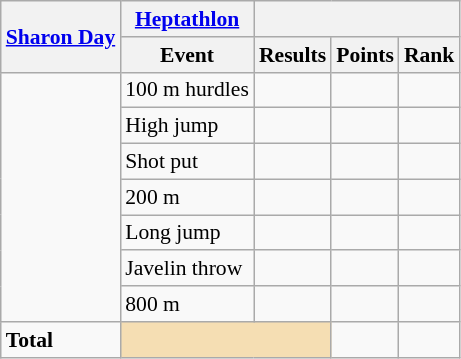<table class=wikitable style="font-size:90%;">
<tr>
<th rowspan="2"><a href='#'>Sharon Day</a></th>
<th><a href='#'>Heptathlon</a></th>
<th colspan="3"></th>
</tr>
<tr>
<th>Event</th>
<th>Results</th>
<th>Points</th>
<th>Rank</th>
</tr>
<tr style="border-top: single;">
<td rowspan="7"></td>
<td>100 m hurdles</td>
<td align=center></td>
<td align=center></td>
<td align=center></td>
</tr>
<tr>
<td>High jump</td>
<td align=center></td>
<td align=center></td>
<td align=center></td>
</tr>
<tr>
<td>Shot put</td>
<td align=center></td>
<td align=center></td>
<td align=center></td>
</tr>
<tr>
<td>200 m</td>
<td align=center></td>
<td align=center></td>
<td align=center></td>
</tr>
<tr>
<td>Long jump</td>
<td align=center></td>
<td align=center></td>
<td align=center></td>
</tr>
<tr>
<td>Javelin throw</td>
<td align=center></td>
<td align=center></td>
<td align=center></td>
</tr>
<tr>
<td>800 m</td>
<td align=center></td>
<td align=center></td>
<td align=center></td>
</tr>
<tr style="border-top: single;">
<td><strong>Total</strong></td>
<td colspan="2" style="background:wheat;"></td>
<td align=center></td>
<td align=center></td>
</tr>
</table>
